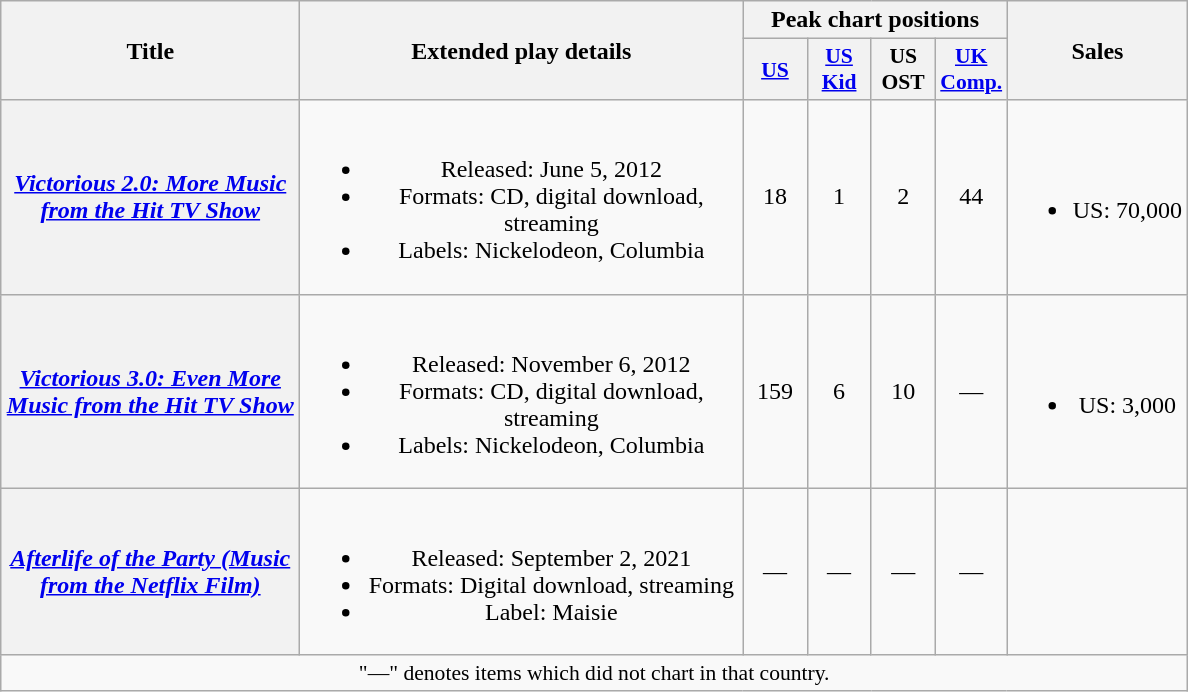<table class="wikitable plainrowheaders" style="text-align:center;">
<tr>
<th scope="col" rowspan="2" style="width:12em;">Title</th>
<th scope="col" rowspan="2" style="width:18em;">Extended play details</th>
<th scope="col" colspan="4">Peak chart positions</th>
<th scope="col" rowspan="2">Sales</th>
</tr>
<tr>
<th scope="col" style="width:2.5em;font-size:90%;"><a href='#'>US</a><br></th>
<th scope="col" style="width:2.5em;font-size:90%;"><a href='#'>US<br>Kid</a><br></th>
<th scope="col" style="width:2.5em;font-size:90%;">US<br>OST<br></th>
<th scope="col" style="width:2.5em;font-size:90%;"><a href='#'>UK<br>Comp.</a><br></th>
</tr>
<tr>
<th scope="row"><em><a href='#'>Victorious 2.0: More Music from the Hit TV Show</a></em><br></th>
<td><br><ul><li>Released: June 5, 2012</li><li>Formats: CD, digital download, streaming</li><li>Labels: Nickelodeon, Columbia</li></ul></td>
<td>18</td>
<td>1</td>
<td>2</td>
<td>44</td>
<td><br><ul><li>US: 70,000</li></ul></td>
</tr>
<tr>
<th scope="row"><em><a href='#'>Victorious 3.0: Even More Music from the Hit TV Show</a></em><br></th>
<td><br><ul><li>Released: November 6, 2012</li><li>Formats: CD, digital download, streaming</li><li>Labels: Nickelodeon, Columbia</li></ul></td>
<td>159</td>
<td>6</td>
<td>10</td>
<td>—</td>
<td><br><ul><li>US: 3,000</li></ul></td>
</tr>
<tr>
<th scope="row"><em><a href='#'>Afterlife of the Party (Music from the Netflix Film)</a></em><br></th>
<td><br><ul><li>Released: September 2, 2021</li><li>Formats: Digital download, streaming</li><li>Label: Maisie</li></ul></td>
<td>—</td>
<td>—</td>
<td>—</td>
<td>—</td>
<td></td>
</tr>
<tr>
<td colspan="11" style="text-align:center; font-size:90%;">"—" denotes items which did not chart in that country.</td>
</tr>
</table>
